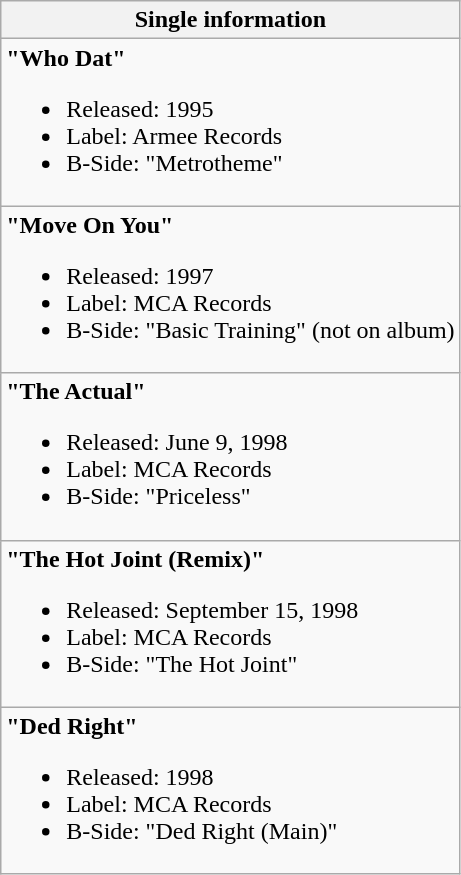<table class="wikitable">
<tr>
<th>Single information</th>
</tr>
<tr>
<td><strong>"Who Dat"</strong><br><ul><li>Released: 1995</li><li>Label: Armee Records</li><li>B-Side: "Metrotheme"</li></ul></td>
</tr>
<tr>
<td><strong>"Move On You"</strong><br><ul><li>Released: 1997</li><li>Label: MCA Records</li><li>B-Side: "Basic Training" (not on album)</li></ul></td>
</tr>
<tr>
<td><strong>"The Actual"</strong><br><ul><li>Released: June 9, 1998</li><li>Label: MCA Records</li><li>B-Side: "Priceless"</li></ul></td>
</tr>
<tr>
<td><strong>"The Hot Joint (Remix)"</strong><br><ul><li>Released: September 15, 1998</li><li>Label: MCA Records</li><li>B-Side: "The Hot Joint"</li></ul></td>
</tr>
<tr>
<td><strong>"Ded Right"</strong><br><ul><li>Released: 1998</li><li>Label: MCA Records</li><li>B-Side: "Ded Right (Main)"</li></ul></td>
</tr>
</table>
